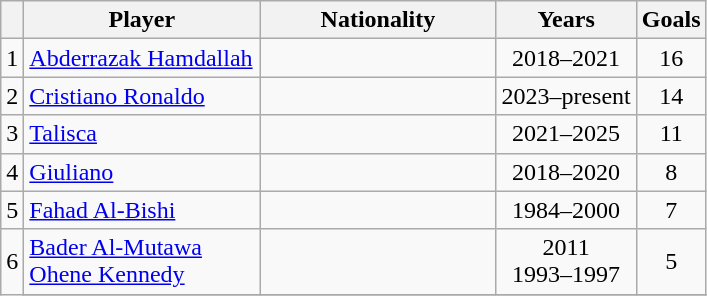<table class="wikitable sortable" style="text-align:center">
<tr>
<th></th>
<th width=150>Player</th>
<th width=150>Nationality</th>
<th>Years</th>
<th>Goals</th>
</tr>
<tr>
<td style="text-align:center">1</td>
<td style="text-align:left"><a href='#'>Abderrazak Hamdallah</a></td>
<td style="text-align:left"></td>
<td>2018–2021</td>
<td>16</td>
</tr>
<tr>
<td style="text-align:center">2</td>
<td style="text-align:left"><a href='#'>Cristiano Ronaldo</a></td>
<td style="text-align:left"></td>
<td>2023–present</td>
<td>14</td>
</tr>
<tr>
<td style="text-align:center">3</td>
<td style="text-align:left"><a href='#'>Talisca</a></td>
<td style="text-align:left"></td>
<td>2021–2025</td>
<td>11</td>
</tr>
<tr>
<td style="text-align:center">4</td>
<td style="text-align:left"><a href='#'>Giuliano</a></td>
<td style="text-align:left"></td>
<td>2018–2020</td>
<td>8</td>
</tr>
<tr>
<td style="text-align:center">5</td>
<td style="text-align:left"><a href='#'>Fahad Al-Bishi</a></td>
<td style="text-align:left"></td>
<td>1984–2000</td>
<td>7</td>
</tr>
<tr>
<td rowspan="2">6</td>
<td style="text-align:left"><a href='#'>Bader Al-Mutawa</a><br><a href='#'>Ohene Kennedy</a></td>
<td style="text-align:left"><br></td>
<td>2011<br>1993–1997</td>
<td>5</td>
</tr>
<tr>
</tr>
</table>
